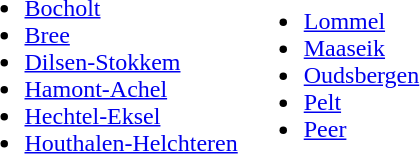<table>
<tr>
<td><br><ul><li><a href='#'>Bocholt</a></li><li><a href='#'>Bree</a></li><li><a href='#'>Dilsen-Stokkem</a></li><li><a href='#'>Hamont-Achel</a></li><li><a href='#'>Hechtel-Eksel</a></li><li><a href='#'>Houthalen-Helchteren</a></li></ul></td>
<td><br><ul><li><a href='#'>Lommel</a></li><li><a href='#'>Maaseik</a></li><li><a href='#'>Oudsbergen</a></li><li><a href='#'>Pelt</a></li><li><a href='#'>Peer</a></li></ul></td>
</tr>
</table>
